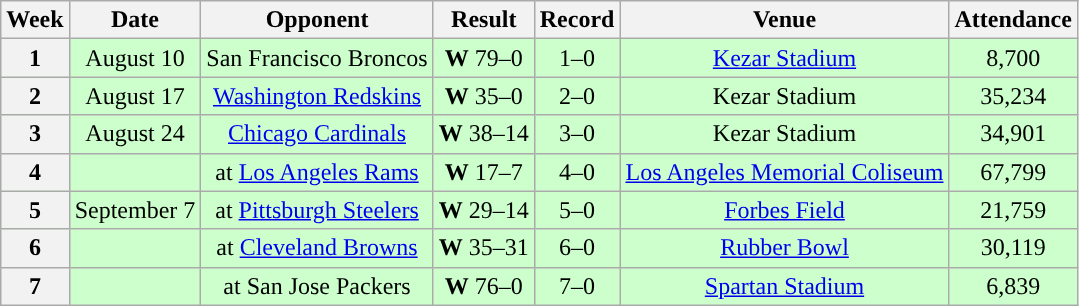<table class="wikitable" style="text-align:center">
<tr>
<th>Week</th>
<th>Date</th>
<th>Opponent</th>
<th>Result</th>
<th>Record</th>
<th>Venue</th>
<th>Attendance</th>
</tr>
<tr style="background:#cfc">
<th>1</th>
<td>August 10</td>
<td>San Francisco Broncos</td>
<td><strong>W</strong> 79–0</td>
<td>1–0</td>
<td><a href='#'>Kezar Stadium</a></td>
<td>8,700</td>
</tr>
<tr style="background:#cfc">
<th>2</th>
<td>August 17</td>
<td><a href='#'>Washington Redskins</a></td>
<td><strong>W</strong> 35–0</td>
<td>2–0</td>
<td>Kezar Stadium</td>
<td>35,234</td>
</tr>
<tr style="background:#cfc">
<th>3</th>
<td>August 24</td>
<td><a href='#'>Chicago Cardinals</a></td>
<td><strong>W</strong> 38–14</td>
<td>3–0</td>
<td>Kezar Stadium</td>
<td>34,901</td>
</tr>
<tr style="background:#cfc">
<th>4</th>
<td></td>
<td>at <a href='#'>Los Angeles Rams</a></td>
<td><strong>W</strong> 17–7</td>
<td>4–0</td>
<td><a href='#'>Los Angeles Memorial Coliseum</a></td>
<td>67,799</td>
</tr>
<tr style="background:#cfc">
<th>5</th>
<td>September 7</td>
<td>at <a href='#'>Pittsburgh Steelers</a></td>
<td><strong>W</strong> 29–14</td>
<td>5–0</td>
<td><a href='#'>Forbes Field</a></td>
<td>21,759</td>
</tr>
<tr style="background:#cfc">
<th>6</th>
<td></td>
<td>at <a href='#'>Cleveland Browns</a></td>
<td><strong>W</strong> 35–31</td>
<td>6–0</td>
<td><a href='#'>Rubber Bowl</a></td>
<td>30,119</td>
</tr>
<tr style="background:#cfc">
<th>7</th>
<td></td>
<td>at San Jose Packers</td>
<td><strong>W</strong> 76–0</td>
<td>7–0</td>
<td><a href='#'>Spartan Stadium</a></td>
<td>6,839</td>
</tr>
</table>
